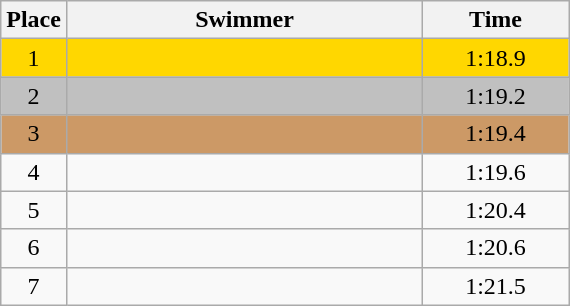<table class=wikitable style="text-align:center">
<tr>
<th>Place</th>
<th width=230>Swimmer</th>
<th width=90>Time</th>
</tr>
<tr bgcolor=gold>
<td>1</td>
<td align=left></td>
<td>1:18.9</td>
</tr>
<tr bgcolor=silver>
<td>2</td>
<td align=left></td>
<td>1:19.2</td>
</tr>
<tr bgcolor=cc9966>
<td>3</td>
<td align=left></td>
<td>1:19.4</td>
</tr>
<tr>
<td>4</td>
<td align=left></td>
<td>1:19.6</td>
</tr>
<tr>
<td>5</td>
<td align=left></td>
<td>1:20.4</td>
</tr>
<tr>
<td>6</td>
<td align=left></td>
<td>1:20.6</td>
</tr>
<tr>
<td>7</td>
<td align=left></td>
<td>1:21.5</td>
</tr>
</table>
